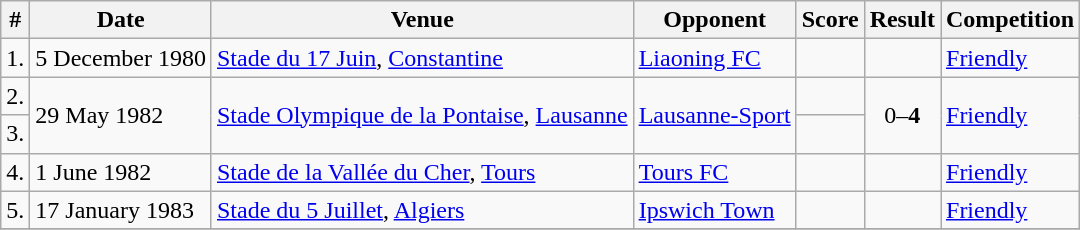<table class="wikitable collapsible collapsed">
<tr>
<th>#</th>
<th>Date</th>
<th>Venue</th>
<th>Opponent</th>
<th>Score</th>
<th>Result</th>
<th>Competition</th>
</tr>
<tr>
<td align=center>1.</td>
<td>5 December 1980</td>
<td><a href='#'>Stade du 17 Juin</a>, <a href='#'>Constantine</a></td>
<td> <a href='#'>Liaoning FC</a></td>
<td></td>
<td></td>
<td><a href='#'>Friendly</a></td>
</tr>
<tr>
<td align=center>2.</td>
<td rowspan=2>29 May 1982</td>
<td rowspan=2><a href='#'>Stade Olympique de la Pontaise</a>, <a href='#'>Lausanne</a></td>
<td rowspan=2> <a href='#'>Lausanne-Sport</a></td>
<td></td>
<td rowspan=2 style="text-align:center;">0–<strong>4</strong></td>
<td rowspan=2><a href='#'>Friendly</a></td>
</tr>
<tr>
<td align=center>3.</td>
<td></td>
</tr>
<tr>
<td align=center>4.</td>
<td>1 June 1982</td>
<td><a href='#'>Stade de la Vallée du Cher</a>, <a href='#'>Tours</a></td>
<td> <a href='#'>Tours FC</a></td>
<td></td>
<td></td>
<td><a href='#'>Friendly</a></td>
</tr>
<tr>
<td align=center>5.</td>
<td>17 January 1983</td>
<td><a href='#'>Stade du 5 Juillet</a>, <a href='#'>Algiers</a></td>
<td> <a href='#'>Ipswich Town</a></td>
<td></td>
<td></td>
<td><a href='#'>Friendly</a></td>
</tr>
<tr>
</tr>
</table>
